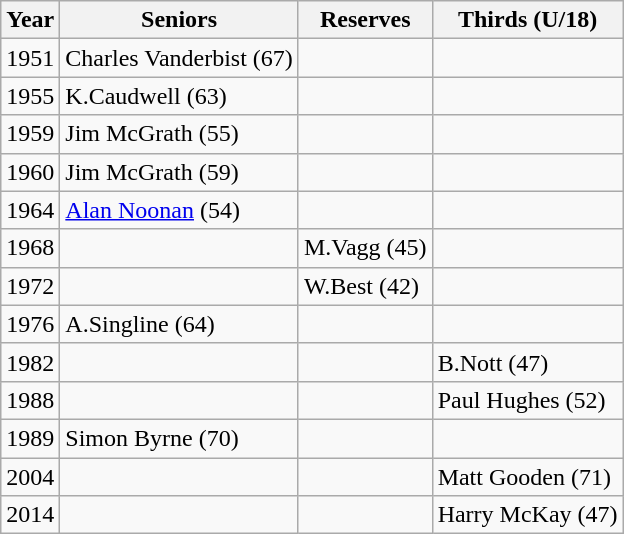<table class="wikitable">
<tr>
<th style= width="40">Year</th>
<th style= width="120">Seniors</th>
<th style= width="120">Reserves</th>
<th style= width="120">Thirds (U/18)</th>
</tr>
<tr>
<td>1951</td>
<td>Charles Vanderbist (67)</td>
<td></td>
<td></td>
</tr>
<tr>
<td>1955</td>
<td>K.Caudwell (63)</td>
<td></td>
<td></td>
</tr>
<tr>
<td>1959</td>
<td>Jim McGrath (55)</td>
<td></td>
<td></td>
</tr>
<tr>
<td>1960</td>
<td>Jim McGrath (59)</td>
<td></td>
<td></td>
</tr>
<tr>
<td>1964</td>
<td><a href='#'>Alan Noonan</a> (54)</td>
<td></td>
<td></td>
</tr>
<tr>
<td>1968</td>
<td></td>
<td>M.Vagg (45)</td>
<td></td>
</tr>
<tr>
<td>1972</td>
<td></td>
<td>W.Best (42)</td>
<td></td>
</tr>
<tr>
<td>1976</td>
<td>A.Singline (64)</td>
<td></td>
<td></td>
</tr>
<tr>
<td>1982</td>
<td></td>
<td></td>
<td>B.Nott (47)</td>
</tr>
<tr>
<td>1988</td>
<td></td>
<td></td>
<td>Paul Hughes (52)</td>
</tr>
<tr>
<td>1989</td>
<td>Simon Byrne (70)</td>
<td></td>
<td></td>
</tr>
<tr>
<td>2004</td>
<td></td>
<td></td>
<td>Matt Gooden (71)</td>
</tr>
<tr>
<td>2014</td>
<td></td>
<td></td>
<td>Harry McKay (47)</td>
</tr>
</table>
